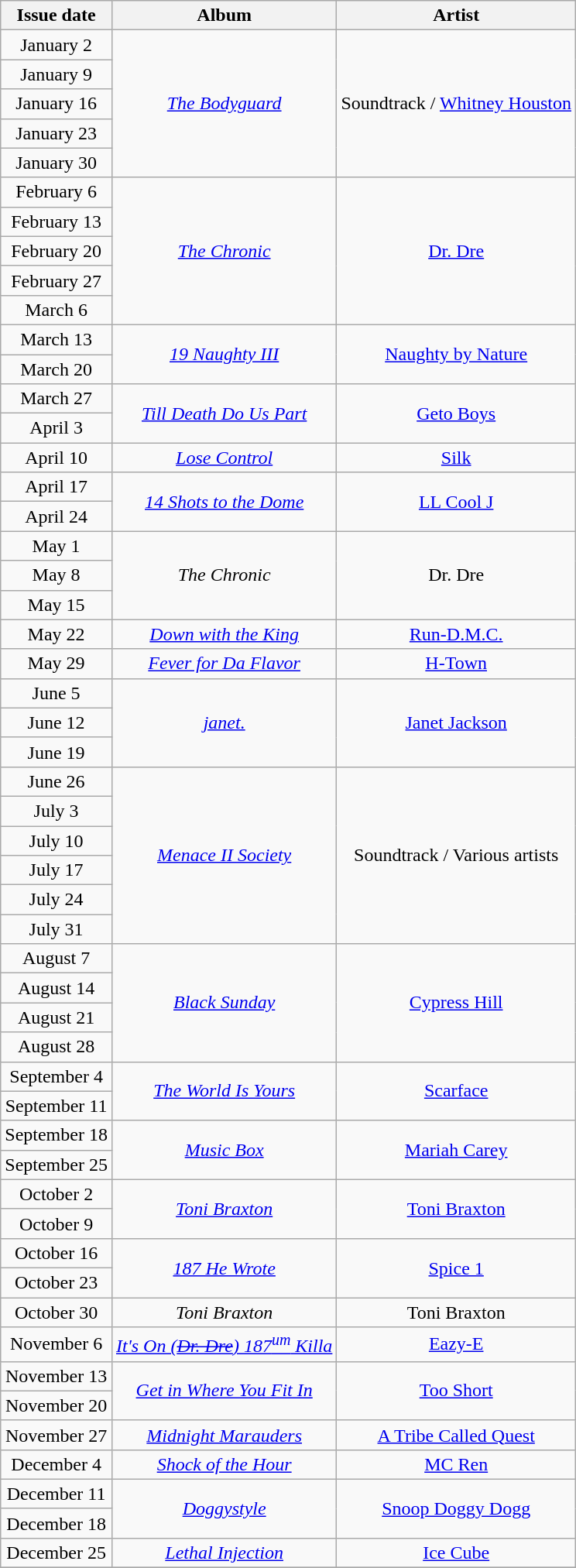<table class="wikitable" style="text-align: center;">
<tr>
<th>Issue date</th>
<th>Album</th>
<th>Artist</th>
</tr>
<tr>
<td>January 2</td>
<td rowspan="5"><em><a href='#'>The Bodyguard</a></em></td>
<td rowspan="5">Soundtrack / <a href='#'>Whitney Houston</a></td>
</tr>
<tr>
<td>January 9</td>
</tr>
<tr>
<td>January 16</td>
</tr>
<tr>
<td>January 23</td>
</tr>
<tr>
<td>January 30</td>
</tr>
<tr>
<td>February 6</td>
<td rowspan="5"><em><a href='#'>The Chronic</a></em></td>
<td rowspan="5"><a href='#'>Dr. Dre</a></td>
</tr>
<tr>
<td>February 13</td>
</tr>
<tr>
<td>February 20</td>
</tr>
<tr>
<td>February 27</td>
</tr>
<tr>
<td>March 6</td>
</tr>
<tr>
<td>March 13</td>
<td rowspan="2"><em><a href='#'>19 Naughty III</a></em></td>
<td rowspan="2"><a href='#'>Naughty by Nature</a></td>
</tr>
<tr>
<td>March 20</td>
</tr>
<tr>
<td>March 27</td>
<td rowspan="2"><em><a href='#'>Till Death Do Us Part</a></em></td>
<td rowspan="2"><a href='#'>Geto Boys</a></td>
</tr>
<tr>
<td>April 3</td>
</tr>
<tr>
<td>April 10</td>
<td><em><a href='#'>Lose Control</a></em></td>
<td><a href='#'>Silk</a></td>
</tr>
<tr>
<td>April 17</td>
<td rowspan="2"><em><a href='#'>14 Shots to the Dome</a></em></td>
<td rowspan="2"><a href='#'>LL Cool J</a></td>
</tr>
<tr>
<td>April 24</td>
</tr>
<tr>
<td>May 1</td>
<td rowspan="3"><em>The Chronic</em></td>
<td rowspan="3">Dr. Dre</td>
</tr>
<tr>
<td>May 8</td>
</tr>
<tr>
<td>May 15</td>
</tr>
<tr>
<td>May 22</td>
<td><em><a href='#'>Down with the King</a></em></td>
<td><a href='#'>Run-D.M.C.</a></td>
</tr>
<tr>
<td>May 29</td>
<td><em><a href='#'>Fever for Da Flavor</a></em></td>
<td><a href='#'>H-Town</a></td>
</tr>
<tr>
<td>June 5</td>
<td rowspan="3"><em><a href='#'>janet.</a></em></td>
<td rowspan="3"><a href='#'>Janet Jackson</a></td>
</tr>
<tr>
<td>June 12</td>
</tr>
<tr>
<td>June 19</td>
</tr>
<tr>
<td>June 26</td>
<td rowspan="6"><em><a href='#'>Menace II Society</a></em></td>
<td rowspan="6">Soundtrack / Various artists</td>
</tr>
<tr>
<td>July 3</td>
</tr>
<tr>
<td>July 10</td>
</tr>
<tr>
<td>July 17</td>
</tr>
<tr>
<td>July 24</td>
</tr>
<tr>
<td>July 31</td>
</tr>
<tr>
<td>August 7</td>
<td rowspan="4"><em><a href='#'>Black Sunday</a></em></td>
<td rowspan="4"><a href='#'>Cypress Hill</a></td>
</tr>
<tr>
<td>August 14</td>
</tr>
<tr>
<td>August 21</td>
</tr>
<tr>
<td>August 28</td>
</tr>
<tr>
<td>September 4</td>
<td rowspan="2"><em><a href='#'>The World Is Yours</a></em></td>
<td rowspan="2"><a href='#'>Scarface</a></td>
</tr>
<tr>
<td>September 11</td>
</tr>
<tr>
<td>September 18</td>
<td rowspan="2"><em><a href='#'>Music Box</a></em></td>
<td rowspan="2"><a href='#'>Mariah Carey</a></td>
</tr>
<tr>
<td>September 25</td>
</tr>
<tr>
<td>October 2</td>
<td rowspan="2"><em><a href='#'>Toni Braxton</a></em></td>
<td rowspan="2"><a href='#'>Toni Braxton</a></td>
</tr>
<tr>
<td>October 9</td>
</tr>
<tr>
<td>October 16</td>
<td rowspan="2"><em><a href='#'>187 He Wrote</a></em></td>
<td rowspan="2"><a href='#'>Spice 1</a></td>
</tr>
<tr>
<td>October 23</td>
</tr>
<tr>
<td>October 30</td>
<td><em>Toni Braxton</em></td>
<td>Toni Braxton</td>
</tr>
<tr>
<td>November 6</td>
<td><em><a href='#'>It's On (<del>Dr. Dre</del>) 187<sup>um</sup> Killa</a></em></td>
<td><a href='#'>Eazy-E</a></td>
</tr>
<tr>
<td>November 13</td>
<td rowspan="2"><em><a href='#'>Get in Where You Fit In</a></em></td>
<td rowspan="2"><a href='#'>Too Short</a></td>
</tr>
<tr>
<td>November 20</td>
</tr>
<tr>
<td>November 27</td>
<td><em><a href='#'>Midnight Marauders</a></em></td>
<td><a href='#'>A Tribe Called Quest</a></td>
</tr>
<tr>
<td>December 4</td>
<td><em><a href='#'>Shock of the Hour</a></em></td>
<td><a href='#'>MC Ren</a></td>
</tr>
<tr>
<td>December 11</td>
<td rowspan="2"><em><a href='#'>Doggystyle</a></em></td>
<td rowspan="2"><a href='#'>Snoop Doggy Dogg</a></td>
</tr>
<tr>
<td>December 18</td>
</tr>
<tr>
<td>December 25</td>
<td><em><a href='#'>Lethal Injection</a></em></td>
<td><a href='#'>Ice Cube</a></td>
</tr>
<tr>
</tr>
</table>
